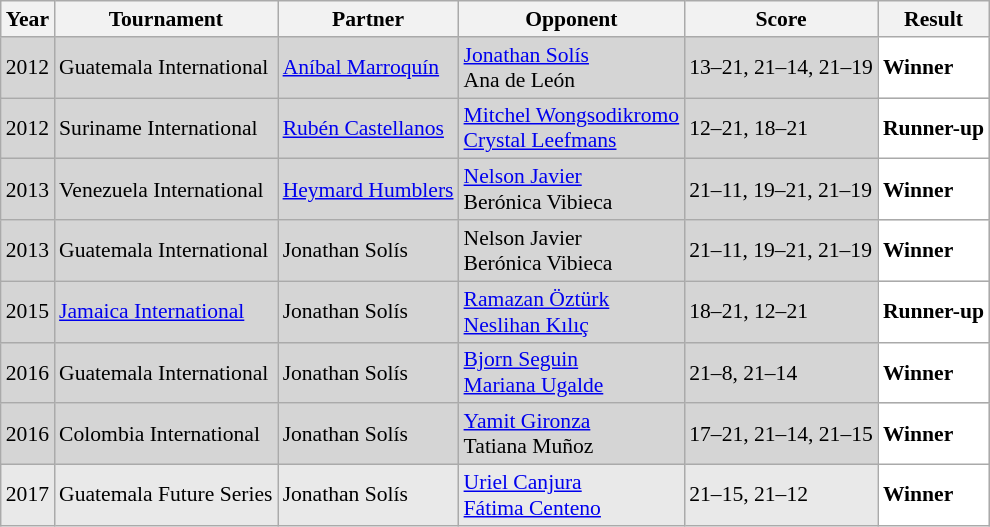<table class="sortable wikitable" style="font-size: 90%;">
<tr>
<th>Year</th>
<th>Tournament</th>
<th>Partner</th>
<th>Opponent</th>
<th>Score</th>
<th>Result</th>
</tr>
<tr style="background:#D5D5D5">
<td align="center">2012</td>
<td align="left">Guatemala International</td>
<td align="left"> <a href='#'>Aníbal Marroquín</a></td>
<td align="left"> <a href='#'>Jonathan Solís</a><br> Ana de León</td>
<td align="left">13–21, 21–14, 21–19</td>
<td style="text-align:left; background:white"> <strong>Winner</strong></td>
</tr>
<tr style="background:#D5D5D5">
<td align="center">2012</td>
<td align="left">Suriname International</td>
<td align="left"> <a href='#'>Rubén Castellanos</a></td>
<td align="left"> <a href='#'>Mitchel Wongsodikromo</a><br> <a href='#'>Crystal Leefmans</a></td>
<td align="left">12–21, 18–21</td>
<td style="text-align:left; background:white"> <strong>Runner-up</strong></td>
</tr>
<tr style="background:#D5D5D5">
<td align="center">2013</td>
<td align="left">Venezuela International</td>
<td align="left"> <a href='#'>Heymard Humblers</a></td>
<td align="left"> <a href='#'>Nelson Javier</a><br> Berónica Vibieca</td>
<td align="left">21–11, 19–21, 21–19</td>
<td style="text-align:left; background:white"> <strong>Winner</strong></td>
</tr>
<tr style="background:#D5D5D5">
<td align="center">2013</td>
<td align="left">Guatemala International</td>
<td align="left"> Jonathan Solís</td>
<td align="left"> Nelson Javier<br> Berónica Vibieca</td>
<td align="left">21–11, 19–21, 21–19</td>
<td style="text-align:left; background:white"> <strong>Winner</strong></td>
</tr>
<tr style="background:#D5D5D5">
<td align="center">2015</td>
<td align="left"><a href='#'>Jamaica International</a></td>
<td align="left"> Jonathan Solís</td>
<td align="left"> <a href='#'>Ramazan Öztürk</a><br> <a href='#'>Neslihan Kılıç</a></td>
<td align="left">18–21, 12–21</td>
<td style="text-align:left; background:white"> <strong>Runner-up</strong></td>
</tr>
<tr style="background:#D5D5D5">
<td align="center">2016</td>
<td align="left">Guatemala International</td>
<td align="left"> Jonathan Solís</td>
<td align="left"> <a href='#'>Bjorn Seguin</a><br> <a href='#'>Mariana Ugalde</a></td>
<td align="left">21–8, 21–14</td>
<td style="text-align:left; background:white"> <strong>Winner</strong></td>
</tr>
<tr style="background:#D5D5D5">
<td align="center">2016</td>
<td align="left">Colombia International</td>
<td align="left"> Jonathan Solís</td>
<td align="left"> <a href='#'>Yamit Gironza</a><br> Tatiana Muñoz</td>
<td align="left">17–21, 21–14, 21–15</td>
<td style="text-align:left; background:white"> <strong>Winner</strong></td>
</tr>
<tr style="background:#E9E9E9">
<td align="center">2017</td>
<td align="left">Guatemala Future Series</td>
<td align="left"> Jonathan Solís</td>
<td align="left"> <a href='#'>Uriel Canjura</a><br> <a href='#'>Fátima Centeno</a></td>
<td align="left">21–15, 21–12</td>
<td style="text-align:left; background:white"> <strong>Winner</strong></td>
</tr>
</table>
